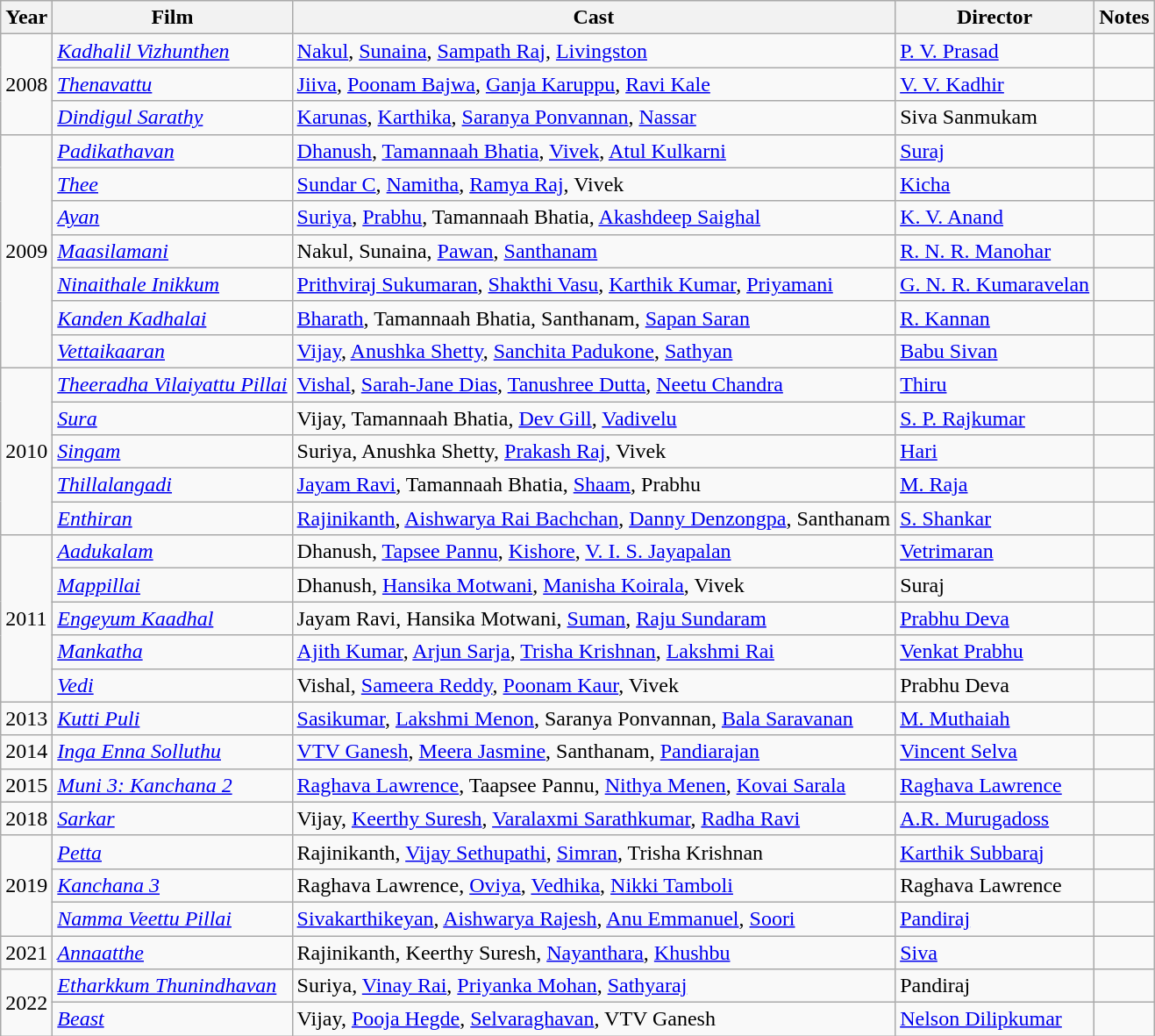<table class=" wikitable sortable">
<tr>
<th>Year</th>
<th>Film</th>
<th>Cast</th>
<th>Director</th>
<th>Notes</th>
</tr>
<tr>
<td rowspan="3">2008</td>
<td><em><a href='#'>Kadhalil Vizhunthen</a></em></td>
<td><a href='#'>Nakul</a>, <a href='#'>Sunaina</a>, <a href='#'>Sampath Raj</a>, <a href='#'>Livingston</a></td>
<td><a href='#'>P. V. Prasad</a></td>
<td></td>
</tr>
<tr>
<td><em><a href='#'>Thenavattu</a></em></td>
<td><a href='#'>Jiiva</a>, <a href='#'>Poonam Bajwa</a>, <a href='#'>Ganja Karuppu</a>, <a href='#'>Ravi Kale</a></td>
<td><a href='#'>V. V. Kadhir</a></td>
<td></td>
</tr>
<tr>
<td><em><a href='#'>Dindigul Sarathy</a></em></td>
<td><a href='#'>Karunas</a>, <a href='#'>Karthika</a>, <a href='#'>Saranya Ponvannan</a>, <a href='#'>Nassar</a></td>
<td>Siva Sanmukam</td>
<td></td>
</tr>
<tr>
<td rowspan="7">2009</td>
<td><em><a href='#'>Padikathavan</a></em></td>
<td><a href='#'>Dhanush</a>, <a href='#'>Tamannaah Bhatia</a>, <a href='#'>Vivek</a>, <a href='#'>Atul Kulkarni</a></td>
<td><a href='#'>Suraj</a></td>
<td></td>
</tr>
<tr>
<td><em><a href='#'>Thee</a></em></td>
<td><a href='#'>Sundar C</a>, <a href='#'>Namitha</a>, <a href='#'>Ramya Raj</a>, Vivek</td>
<td><a href='#'>Kicha</a></td>
<td></td>
</tr>
<tr>
<td><em><a href='#'>Ayan</a></em></td>
<td><a href='#'>Suriya</a>, <a href='#'>Prabhu</a>, Tamannaah Bhatia, <a href='#'>Akashdeep Saighal</a></td>
<td><a href='#'>K. V. Anand</a></td>
<td></td>
</tr>
<tr>
<td><em><a href='#'>Maasilamani</a></em></td>
<td>Nakul, Sunaina, <a href='#'>Pawan</a>, <a href='#'>Santhanam</a></td>
<td><a href='#'>R. N. R. Manohar</a></td>
<td></td>
</tr>
<tr>
<td><em><a href='#'>Ninaithale Inikkum</a></em></td>
<td><a href='#'>Prithviraj Sukumaran</a>, <a href='#'>Shakthi Vasu</a>, <a href='#'>Karthik Kumar</a>, <a href='#'>Priyamani</a></td>
<td><a href='#'>G. N. R. Kumaravelan</a></td>
<td></td>
</tr>
<tr>
<td><em><a href='#'>Kanden Kadhalai</a></em></td>
<td><a href='#'>Bharath</a>, Tamannaah Bhatia, Santhanam, <a href='#'>Sapan Saran</a></td>
<td><a href='#'>R. Kannan</a></td>
<td></td>
</tr>
<tr>
<td><em><a href='#'>Vettaikaaran</a></em></td>
<td><a href='#'>Vijay</a>, <a href='#'>Anushka Shetty</a>, <a href='#'>Sanchita Padukone</a>, <a href='#'>Sathyan</a></td>
<td><a href='#'>Babu Sivan</a></td>
<td></td>
</tr>
<tr>
<td rowspan="5">2010</td>
<td><em><a href='#'>Theeradha Vilaiyattu Pillai</a></em></td>
<td><a href='#'>Vishal</a>, <a href='#'>Sarah-Jane Dias</a>, <a href='#'>Tanushree Dutta</a>, <a href='#'>Neetu Chandra</a></td>
<td><a href='#'>Thiru</a></td>
<td></td>
</tr>
<tr>
<td><em><a href='#'>Sura</a></em></td>
<td>Vijay, Tamannaah Bhatia, <a href='#'>Dev Gill</a>, <a href='#'>Vadivelu</a></td>
<td><a href='#'>S. P. Rajkumar</a></td>
<td></td>
</tr>
<tr>
<td><em><a href='#'>Singam</a></em></td>
<td>Suriya, Anushka Shetty, <a href='#'>Prakash Raj</a>, Vivek</td>
<td><a href='#'>Hari</a></td>
<td></td>
</tr>
<tr>
<td><em><a href='#'>Thillalangadi</a></em></td>
<td><a href='#'>Jayam Ravi</a>, Tamannaah Bhatia, <a href='#'>Shaam</a>, Prabhu</td>
<td><a href='#'>M. Raja</a></td>
<td></td>
</tr>
<tr>
<td><em><a href='#'>Enthiran</a></em></td>
<td><a href='#'>Rajinikanth</a>, <a href='#'>Aishwarya Rai Bachchan</a>, <a href='#'>Danny Denzongpa</a>, Santhanam</td>
<td><a href='#'>S. Shankar</a></td>
<td></td>
</tr>
<tr>
<td rowspan="5">2011</td>
<td><em><a href='#'>Aadukalam</a></em></td>
<td>Dhanush, <a href='#'>Tapsee Pannu</a>, <a href='#'>Kishore</a>, <a href='#'>V. I. S. Jayapalan</a></td>
<td><a href='#'>Vetrimaran</a></td>
<td></td>
</tr>
<tr>
<td><em><a href='#'>Mappillai</a></em></td>
<td>Dhanush, <a href='#'>Hansika Motwani</a>, <a href='#'>Manisha Koirala</a>, Vivek</td>
<td>Suraj</td>
<td></td>
</tr>
<tr>
<td><em><a href='#'>Engeyum Kaadhal</a></em></td>
<td>Jayam Ravi, Hansika Motwani, <a href='#'>Suman</a>, <a href='#'>Raju Sundaram</a></td>
<td><a href='#'>Prabhu Deva</a></td>
<td></td>
</tr>
<tr>
<td><em><a href='#'>Mankatha</a></em></td>
<td><a href='#'>Ajith Kumar</a>, <a href='#'>Arjun Sarja</a>, <a href='#'>Trisha Krishnan</a>, <a href='#'>Lakshmi Rai</a></td>
<td><a href='#'>Venkat Prabhu</a></td>
<td></td>
</tr>
<tr>
<td><em><a href='#'>Vedi</a></em></td>
<td>Vishal, <a href='#'>Sameera Reddy</a>, <a href='#'>Poonam Kaur</a>, Vivek</td>
<td>Prabhu Deva</td>
<td></td>
</tr>
<tr>
<td>2013</td>
<td><em><a href='#'>Kutti Puli</a></em></td>
<td><a href='#'>Sasikumar</a>, <a href='#'>Lakshmi Menon</a>, Saranya Ponvannan, <a href='#'>Bala Saravanan</a></td>
<td><a href='#'>M. Muthaiah</a></td>
<td></td>
</tr>
<tr>
<td>2014</td>
<td><em><a href='#'>Inga Enna Solluthu</a></em></td>
<td><a href='#'>VTV Ganesh</a>, <a href='#'>Meera Jasmine</a>, Santhanam, <a href='#'>Pandiarajan</a></td>
<td><a href='#'>Vincent Selva</a></td>
<td></td>
</tr>
<tr>
<td>2015</td>
<td><em><a href='#'>Muni 3: Kanchana 2</a></em></td>
<td><a href='#'>Raghava Lawrence</a>, Taapsee Pannu, <a href='#'>Nithya Menen</a>, <a href='#'>Kovai Sarala</a></td>
<td><a href='#'>Raghava Lawrence</a></td>
<td></td>
</tr>
<tr>
<td>2018</td>
<td><em> <a href='#'>Sarkar</a></em></td>
<td>Vijay, <a href='#'>Keerthy Suresh</a>, <a href='#'>Varalaxmi Sarathkumar</a>, <a href='#'>Radha Ravi</a></td>
<td><a href='#'>A.R. Murugadoss</a></td>
<td></td>
</tr>
<tr>
<td rowspan="3">2019</td>
<td><em><a href='#'>Petta</a></em></td>
<td>Rajinikanth, <a href='#'>Vijay Sethupathi</a>, <a href='#'>Simran</a>, Trisha Krishnan</td>
<td><a href='#'>Karthik Subbaraj</a></td>
<td></td>
</tr>
<tr>
<td><em><a href='#'>Kanchana 3</a></em></td>
<td>Raghava Lawrence, <a href='#'>Oviya</a>, <a href='#'>Vedhika</a>, <a href='#'>Nikki Tamboli</a></td>
<td>Raghava Lawrence</td>
<td></td>
</tr>
<tr>
<td><em><a href='#'>Namma Veettu Pillai</a></em></td>
<td><a href='#'>Sivakarthikeyan</a>, <a href='#'>Aishwarya Rajesh</a>, <a href='#'>Anu Emmanuel</a>, <a href='#'>Soori</a></td>
<td><a href='#'>Pandiraj</a></td>
<td></td>
</tr>
<tr>
<td>2021</td>
<td><em><a href='#'>Annaatthe</a></em></td>
<td>Rajinikanth, Keerthy Suresh, <a href='#'>Nayanthara</a>, <a href='#'>Khushbu</a></td>
<td><a href='#'>Siva</a></td>
<td></td>
</tr>
<tr>
<td rowspan="2">2022</td>
<td><em><a href='#'>Etharkkum Thunindhavan</a></em></td>
<td>Suriya, <a href='#'>Vinay Rai</a>, <a href='#'>Priyanka Mohan</a>, <a href='#'>Sathyaraj</a></td>
<td>Pandiraj</td>
<td></td>
</tr>
<tr>
<td><em><a href='#'>Beast</a></em></td>
<td>Vijay, <a href='#'>Pooja Hegde</a>, <a href='#'>Selvaraghavan</a>, VTV Ganesh</td>
<td><a href='#'>Nelson Dilipkumar</a></td>
<td></td>
</tr>
</table>
